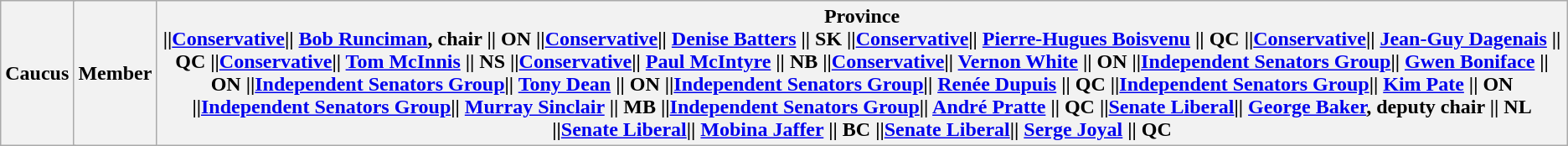<table class="wikitable">
<tr>
<th colspan="2">Caucus</th>
<th>Member</th>
<th>Province<br>||<a href='#'>Conservative</a>|| <a href='#'>Bob Runciman</a>, chair || ON
||<a href='#'>Conservative</a>|| <a href='#'>Denise Batters</a> || SK
||<a href='#'>Conservative</a>|| <a href='#'>Pierre-Hugues Boisvenu</a> || QC
||<a href='#'>Conservative</a>|| <a href='#'>Jean-Guy Dagenais</a> || QC
||<a href='#'>Conservative</a>|| <a href='#'>Tom McInnis</a> || NS
||<a href='#'>Conservative</a>|| <a href='#'>Paul McIntyre</a> || NB
||<a href='#'>Conservative</a>|| <a href='#'>Vernon White</a> || ON
||<a href='#'>Independent Senators Group</a>|| <a href='#'>Gwen Boniface</a> || ON
||<a href='#'>Independent Senators Group</a>|| <a href='#'>Tony Dean</a> || ON
||<a href='#'>Independent Senators Group</a>|| <a href='#'>Renée Dupuis</a> || QC
||<a href='#'>Independent Senators Group</a>|| <a href='#'>Kim Pate</a> || ON
||<a href='#'>Independent Senators Group</a>|| <a href='#'>Murray Sinclair</a> || MB
||<a href='#'>Independent Senators Group</a>|| <a href='#'>André Pratte</a> || QC
||<a href='#'>Senate Liberal</a>|| <a href='#'>George Baker</a>, deputy chair || NL
||<a href='#'>Senate Liberal</a>|| <a href='#'>Mobina Jaffer</a> || BC
||<a href='#'>Senate Liberal</a>|| <a href='#'>Serge Joyal</a> || QC</th>
</tr>
</table>
